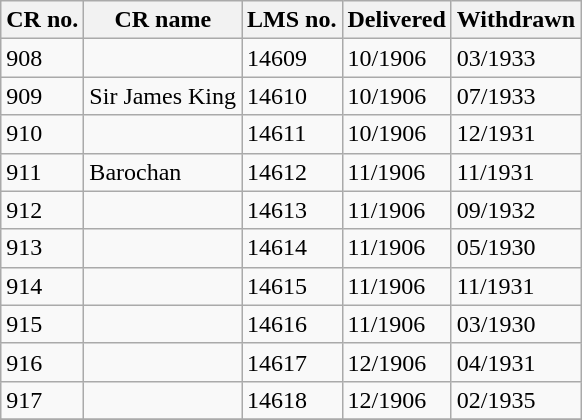<table class="wikitable sortable">
<tr>
<th>CR no.</th>
<th>CR name</th>
<th>LMS no.</th>
<th>Delivered</th>
<th>Withdrawn</th>
</tr>
<tr>
<td>908</td>
<td></td>
<td>14609</td>
<td>10/1906</td>
<td>03/1933</td>
</tr>
<tr>
<td>909</td>
<td>Sir James King</td>
<td>14610</td>
<td>10/1906</td>
<td>07/1933</td>
</tr>
<tr>
<td>910</td>
<td></td>
<td>14611</td>
<td>10/1906</td>
<td>12/1931</td>
</tr>
<tr>
<td>911</td>
<td>Barochan</td>
<td>14612</td>
<td>11/1906</td>
<td>11/1931</td>
</tr>
<tr>
<td>912</td>
<td></td>
<td>14613</td>
<td>11/1906</td>
<td>09/1932</td>
</tr>
<tr>
<td>913</td>
<td></td>
<td>14614</td>
<td>11/1906</td>
<td>05/1930</td>
</tr>
<tr>
<td>914</td>
<td></td>
<td>14615</td>
<td>11/1906</td>
<td>11/1931</td>
</tr>
<tr>
<td>915</td>
<td></td>
<td>14616</td>
<td>11/1906</td>
<td>03/1930</td>
</tr>
<tr>
<td>916</td>
<td></td>
<td>14617</td>
<td>12/1906</td>
<td>04/1931</td>
</tr>
<tr>
<td>917</td>
<td></td>
<td>14618</td>
<td>12/1906</td>
<td>02/1935</td>
</tr>
<tr>
</tr>
</table>
